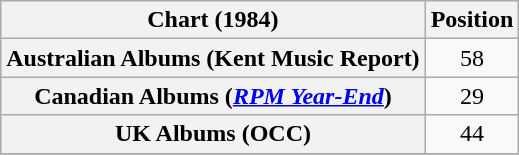<table class="wikitable plainrowheaders" style="text-align:center;">
<tr>
<th scope="col">Chart (1984)</th>
<th scope="col">Position</th>
</tr>
<tr>
<th scope="row">Australian Albums (Kent Music Report)</th>
<td>58</td>
</tr>
<tr>
<th scope="row">Canadian Albums (<em><a href='#'>RPM Year-End</a></em>)</th>
<td>29</td>
</tr>
<tr>
<th scope="row">UK Albums (OCC)</th>
<td>44</td>
</tr>
<tr>
</tr>
</table>
